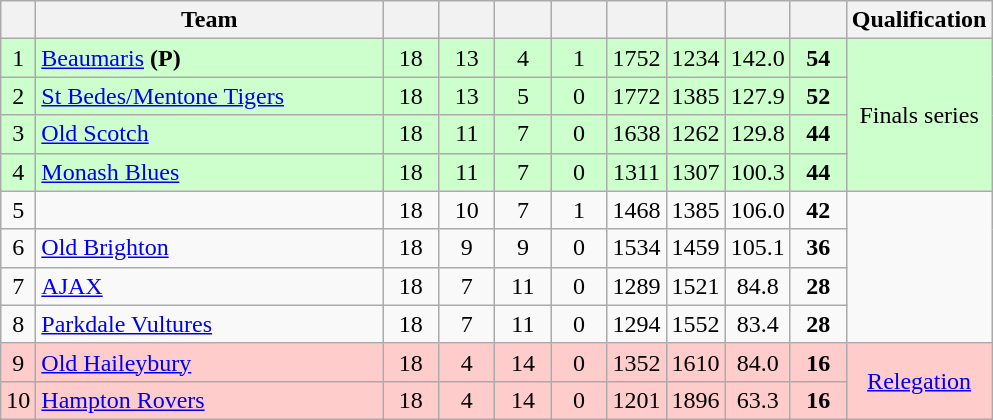<table class="wikitable" style="text-align:center; margin-bottom:0">
<tr>
<th style="width:10px"></th>
<th style="width:35%;">Team</th>
<th style="width:30px;"></th>
<th style="width:30px;"></th>
<th style="width:30px;"></th>
<th style="width:30px;"></th>
<th style="width:30px;"></th>
<th style="width:30px;"></th>
<th style="width:30px;"></th>
<th style="width:30px;"></th>
<th>Qualification</th>
</tr>
<tr style="background:#ccffcc;">
<td>1</td>
<td style="text-align:left;"><a href='#'>Beaumaris</a> <strong>(P)</strong></td>
<td>18</td>
<td>13</td>
<td>4</td>
<td>1</td>
<td>1752</td>
<td>1234</td>
<td>142.0</td>
<td><strong>54</strong></td>
<td rowspan=4>Finals series</td>
</tr>
<tr style="background:#ccffcc;">
<td>2</td>
<td style="text-align:left;"><a href='#'>St Bedes/Mentone Tigers</a></td>
<td>18</td>
<td>13</td>
<td>5</td>
<td>0</td>
<td>1772</td>
<td>1385</td>
<td>127.9</td>
<td><strong>52</strong></td>
</tr>
<tr style="background:#ccffcc;">
<td>3</td>
<td style="text-align:left;"><a href='#'>Old Scotch</a></td>
<td>18</td>
<td>11</td>
<td>7</td>
<td>0</td>
<td>1638</td>
<td>1262</td>
<td>129.8</td>
<td><strong>44</strong></td>
</tr>
<tr style="background:#ccffcc;">
<td>4</td>
<td style="text-align:left;"><a href='#'>Monash Blues</a></td>
<td>18</td>
<td>11</td>
<td>7</td>
<td>0</td>
<td>1311</td>
<td>1307</td>
<td>100.3</td>
<td><strong>44</strong></td>
</tr>
<tr>
<td>5</td>
<td style="text-align:left;"></td>
<td>18</td>
<td>10</td>
<td>7</td>
<td>1</td>
<td>1468</td>
<td>1385</td>
<td>106.0</td>
<td><strong>42</strong></td>
</tr>
<tr>
<td>6</td>
<td style="text-align:left;"><a href='#'>Old Brighton</a></td>
<td>18</td>
<td>9</td>
<td>9</td>
<td>0</td>
<td>1534</td>
<td>1459</td>
<td>105.1</td>
<td><strong>36</strong></td>
</tr>
<tr>
<td>7</td>
<td style="text-align:left;"><a href='#'>AJAX</a></td>
<td>18</td>
<td>7</td>
<td>11</td>
<td>0</td>
<td>1289</td>
<td>1521</td>
<td>84.8</td>
<td><strong>28</strong></td>
</tr>
<tr>
<td>8</td>
<td style="text-align:left;"><a href='#'>Parkdale Vultures</a></td>
<td>18</td>
<td>7</td>
<td>11</td>
<td>0</td>
<td>1294</td>
<td>1552</td>
<td>83.4</td>
<td><strong>28</strong></td>
</tr>
<tr style="background:#FFCCCC;">
<td>9</td>
<td style="text-align:left;"><a href='#'>Old Haileybury</a></td>
<td>18</td>
<td>4</td>
<td>14</td>
<td>0</td>
<td>1352</td>
<td>1610</td>
<td>84.0</td>
<td><strong>16</strong></td>
<td rowspan=2><a href='#'>Relegation</a></td>
</tr>
<tr style="background:#FFCCCC;">
<td>10</td>
<td style="text-align:left;"><a href='#'>Hampton Rovers</a></td>
<td>18</td>
<td>4</td>
<td>14</td>
<td>0</td>
<td>1201</td>
<td>1896</td>
<td>63.3</td>
<td><strong>16</strong></td>
</tr>
</table>
